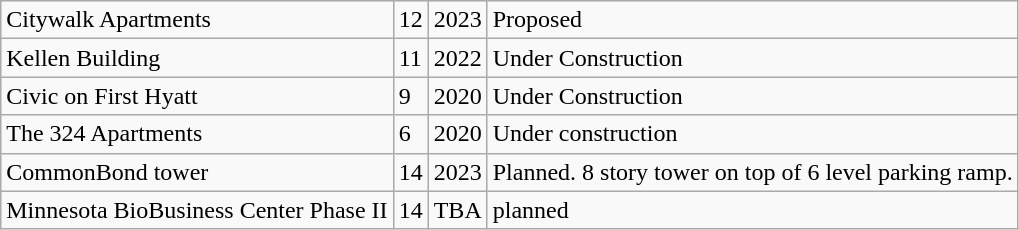<table class="wikitable sortable">
<tr>
<td>Citywalk Apartments</td>
<td>12</td>
<td>2023</td>
<td>Proposed</td>
</tr>
<tr>
<td>Kellen Building</td>
<td>11</td>
<td>2022</td>
<td>Under Construction</td>
</tr>
<tr>
<td>Civic on First Hyatt</td>
<td>9</td>
<td>2020</td>
<td>Under Construction</td>
</tr>
<tr>
<td>The 324 Apartments</td>
<td>6</td>
<td>2020</td>
<td>Under construction</td>
</tr>
<tr>
<td>CommonBond tower</td>
<td>14</td>
<td>2023</td>
<td>Planned. 8 story tower on top of 6 level parking ramp.</td>
</tr>
<tr>
<td>Minnesota BioBusiness Center Phase II</td>
<td>14</td>
<td>TBA</td>
<td>planned</td>
</tr>
</table>
